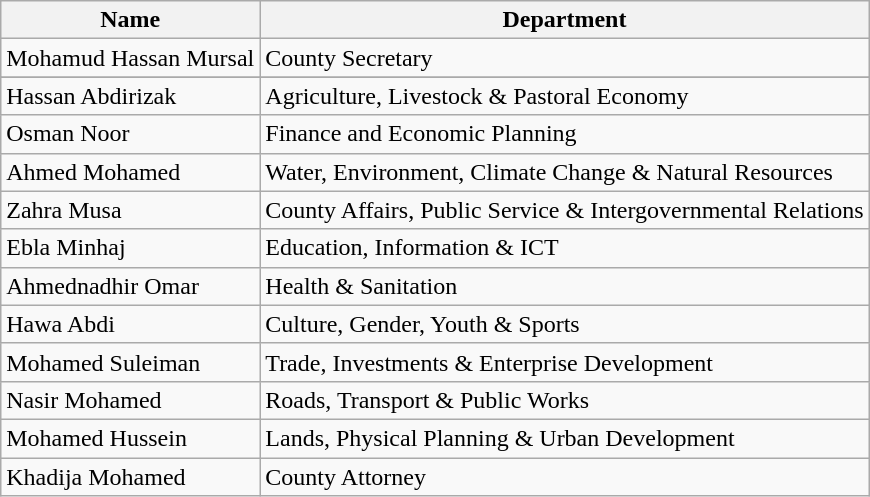<table class="wikitable">
<tr>
<th>Name</th>
<th>Department</th>
</tr>
<tr>
<td>Mohamud Hassan Mursal</td>
<td>County Secretary</td>
</tr>
<tr>
</tr>
<tr Said M Nuriye        || Chief of staff>
<td>Hassan Abdirizak</td>
<td>Agriculture, Livestock & Pastoral Economy</td>
</tr>
<tr>
<td>Osman Noor</td>
<td>Finance and Economic Planning</td>
</tr>
<tr>
<td>Ahmed Mohamed</td>
<td>Water, Environment, Climate Change & Natural Resources</td>
</tr>
<tr>
<td>Zahra Musa</td>
<td>County Affairs, Public Service & Intergovernmental Relations</td>
</tr>
<tr>
<td>Ebla Minhaj</td>
<td>Education, Information & ICT</td>
</tr>
<tr>
<td>Ahmednadhir Omar</td>
<td>Health & Sanitation</td>
</tr>
<tr>
<td>Hawa Abdi</td>
<td>Culture, Gender, Youth & Sports</td>
</tr>
<tr>
<td>Mohamed Suleiman</td>
<td>Trade, Investments & Enterprise Development</td>
</tr>
<tr>
<td>Nasir Mohamed</td>
<td>Roads, Transport & Public Works</td>
</tr>
<tr>
<td>Mohamed Hussein</td>
<td>Lands, Physical Planning & Urban Development</td>
</tr>
<tr>
<td>Khadija Mohamed</td>
<td>County Attorney</td>
</tr>
</table>
